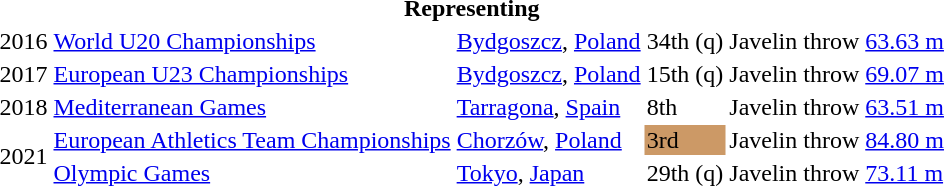<table>
<tr>
<th colspan="6">Representing </th>
</tr>
<tr>
<td>2016</td>
<td><a href='#'>World U20 Championships</a></td>
<td><a href='#'>Bydgoszcz</a>, <a href='#'>Poland</a></td>
<td>34th (q)</td>
<td>Javelin throw</td>
<td><a href='#'>63.63 m</a></td>
</tr>
<tr>
<td>2017</td>
<td><a href='#'>European U23 Championships</a></td>
<td><a href='#'>Bydgoszcz</a>, <a href='#'>Poland</a></td>
<td>15th (q)</td>
<td>Javelin throw</td>
<td><a href='#'>69.07 m</a></td>
</tr>
<tr>
<td>2018</td>
<td><a href='#'>Mediterranean Games</a></td>
<td><a href='#'>Tarragona</a>, <a href='#'>Spain</a></td>
<td>8th</td>
<td>Javelin throw</td>
<td><a href='#'>63.51 m</a></td>
</tr>
<tr>
<td rowspan=2>2021</td>
<td><a href='#'>European Athletics Team Championships</a></td>
<td><a href='#'>Chorzów</a>, <a href='#'>Poland</a></td>
<td bgcolor=cc9966>3rd</td>
<td>Javelin throw</td>
<td><a href='#'>84.80 m</a> </td>
</tr>
<tr>
<td><a href='#'>Olympic Games</a></td>
<td><a href='#'>Tokyo</a>, <a href='#'>Japan</a></td>
<td>29th (q)</td>
<td>Javelin throw</td>
<td><a href='#'>73.11 m</a></td>
</tr>
</table>
